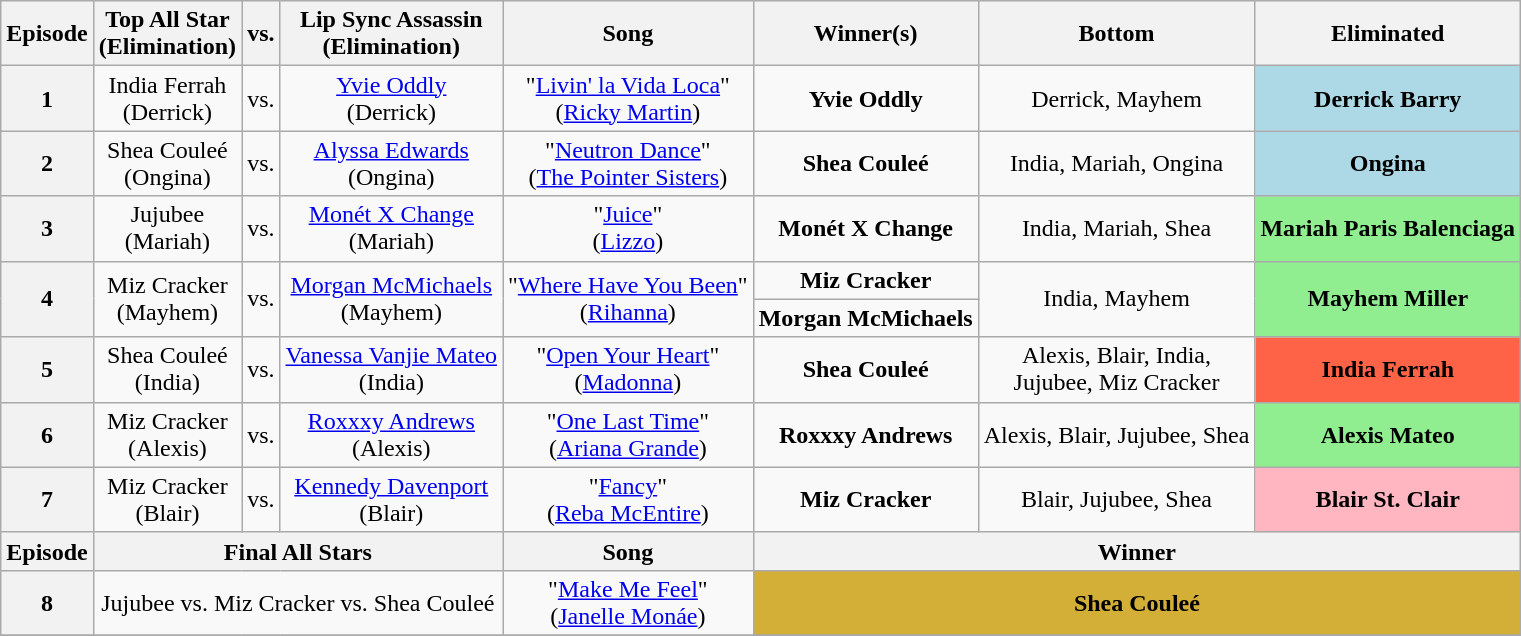<table class="wikitable" style="text-align:center">
<tr>
<th scope="col">Episode</th>
<th scope="col">Top All Star<br>(Elimination)</th>
<th scope="col">vs.</th>
<th scope="col">Lip Sync Assassin<br>(Elimination)</th>
<th scope="col">Song</th>
<th scope="col">Winner(s)</th>
<th scope="col">Bottom</th>
<th scope="col">Eliminated</th>
</tr>
<tr>
<th scope="row">1</th>
<td>India Ferrah<br>(Derrick)</td>
<td>vs.</td>
<td><a href='#'>Yvie Oddly</a><br>(Derrick)</td>
<td>"<a href='#'>Livin' la Vida Loca</a>"<br>(<a href='#'>Ricky Martin</a>)</td>
<td><strong>Yvie Oddly</strong></td>
<td>Derrick, Mayhem</td>
<td bgcolor="lightblue"><strong>Derrick Barry</strong></td>
</tr>
<tr>
<th scope="row">2</th>
<td>Shea Couleé<br>(Ongina)</td>
<td>vs.</td>
<td><a href='#'>Alyssa Edwards</a><br>(Ongina)</td>
<td>"<a href='#'>Neutron Dance</a>"<br>(<a href='#'>The Pointer Sisters</a>)</td>
<td><strong>Shea Couleé</strong></td>
<td>India, Mariah, Ongina</td>
<td bgcolor="lightblue"><strong>Ongina</strong></td>
</tr>
<tr>
<th scope="row">3</th>
<td>Jujubee<br>(Mariah)</td>
<td>vs.</td>
<td><a href='#'>Monét X Change</a><br>(Mariah)</td>
<td>"<a href='#'>Juice</a>"<br>(<a href='#'>Lizzo</a>)</td>
<td><strong>Monét X Change</strong></td>
<td>India, Mariah, Shea</td>
<td bgcolor="lightgreen" nowrap><strong>Mariah Paris Balenciaga</strong></td>
</tr>
<tr>
<th rowspan="2">4</th>
<td rowspan="2">Miz Cracker<br>(Mayhem)</td>
<td rowspan="2">vs.</td>
<td rowspan="2"><a href='#'>Morgan McMichaels</a><br>(Mayhem)</td>
<td rowspan="2" nowrap>"<a href='#'>Where Have You Been</a>"<br>(<a href='#'>Rihanna</a>)</td>
<td><strong>Miz Cracker</strong></td>
<td rowspan="2">India, Mayhem</td>
<td bgcolor="lightgreen" rowspan="2"><strong>Mayhem Miller</strong></td>
</tr>
<tr>
<td nowrap><strong>Morgan McMichaels</strong></td>
</tr>
<tr>
<th scope="row">5</th>
<td>Shea Couleé<br>(India)</td>
<td>vs.</td>
<td nowrap><a href='#'>Vanessa Vanjie Mateo</a><br>(India)</td>
<td>"<a href='#'>Open Your Heart</a>"<br>(<a href='#'>Madonna</a>)</td>
<td><strong>Shea Couleé</strong></td>
<td nowrap>Alexis, Blair, India,<br>Jujubee, Miz Cracker</td>
<td bgcolor="tomato"><strong>India Ferrah</strong></td>
</tr>
<tr>
<th scope="row">6</th>
<td>Miz Cracker<br>(Alexis)</td>
<td>vs.</td>
<td><a href='#'>Roxxxy Andrews</a><br>(Alexis)</td>
<td>"<a href='#'>One Last Time</a>"<br>(<a href='#'>Ariana Grande</a>)</td>
<td><strong>Roxxxy Andrews</strong></td>
<td>Alexis, Blair, Jujubee, Shea</td>
<td bgcolor="lightgreen"><strong>Alexis Mateo</strong></td>
</tr>
<tr>
<th scope="row">7</th>
<td>Miz Cracker<br>(Blair)</td>
<td>vs.</td>
<td><a href='#'>Kennedy Davenport</a><br>(Blair)</td>
<td>"<a href='#'>Fancy</a>"<br>(<a href='#'>Reba McEntire</a>)</td>
<td><strong>Miz Cracker</strong></td>
<td>Blair, Jujubee, Shea</td>
<td bgcolor="lightpink"><strong>Blair St. Clair</strong></td>
</tr>
<tr>
<th scope="col">Episode</th>
<th scope="col" colspan="3">Final All Stars</th>
<th scope="col">Song</th>
<th scope="col" colspan="3">Winner</th>
</tr>
<tr>
<th>8</th>
<td colspan="3">Jujubee vs. Miz Cracker vs. Shea Couleé</td>
<td>"<a href='#'>Make Me Feel</a>"<br>(<a href='#'>Janelle Monáe</a>)</td>
<td bgcolor="#D4AF37" colspan="3"><strong>Shea Couleé</strong></td>
</tr>
<tr>
</tr>
</table>
